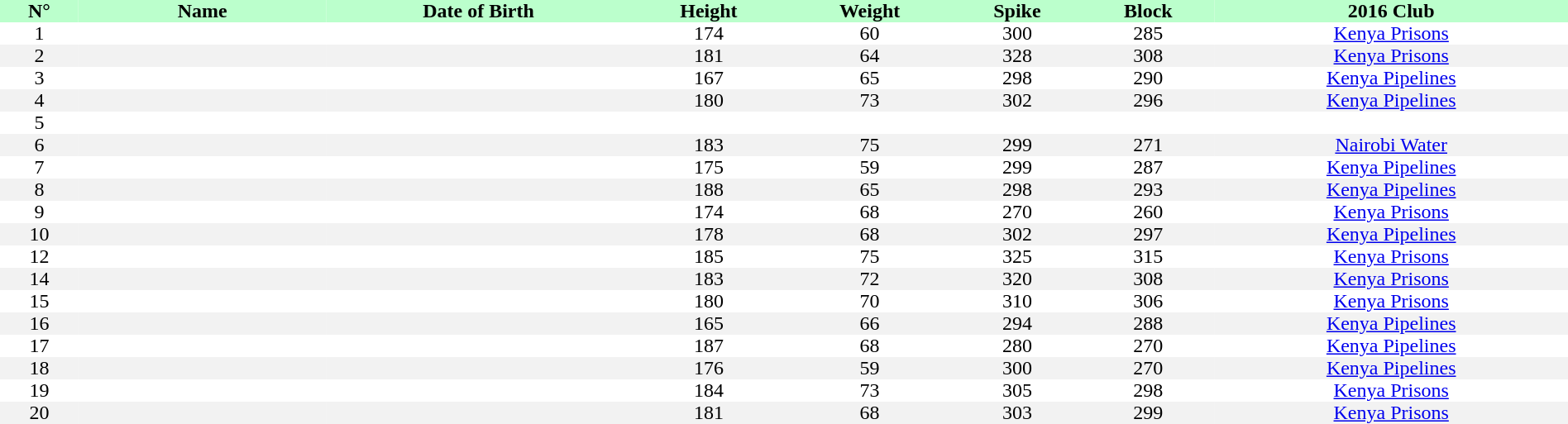<table style="text-align:center; border:none;" cellpadding=0 cellspacing=0 width=100%>
<tr style="background: #bbffcc;">
<th width="5%">N°</th>
<th width=200px>Name</th>
<th>Date of Birth</th>
<th>Height</th>
<th>Weight</th>
<th>Spike</th>
<th>Block</th>
<th>2016 Club</th>
</tr>
<tr>
<td>1</td>
<td></td>
<td></td>
<td>174</td>
<td>60</td>
<td>300</td>
<td>285</td>
<td><a href='#'>Kenya Prisons</a></td>
</tr>
<tr bgcolor="#f2f2f2">
<td>2</td>
<td></td>
<td></td>
<td>181</td>
<td>64</td>
<td>328</td>
<td>308</td>
<td><a href='#'>Kenya Prisons</a></td>
</tr>
<tr>
<td>3</td>
<td></td>
<td></td>
<td>167</td>
<td>65</td>
<td>298</td>
<td>290</td>
<td><a href='#'>Kenya Pipelines</a></td>
</tr>
<tr bgcolor="#f2f2f2">
<td>4</td>
<td></td>
<td></td>
<td>180</td>
<td>73</td>
<td>302</td>
<td>296</td>
<td><a href='#'>Kenya Pipelines</a></td>
</tr>
<tr>
<td>5</td>
<td></td>
<td></td>
</tr>
<tr bgcolor="#f2f2f2">
<td>6</td>
<td></td>
<td></td>
<td>183</td>
<td>75</td>
<td>299</td>
<td>271</td>
<td><a href='#'>Nairobi Water</a></td>
</tr>
<tr>
<td>7</td>
<td></td>
<td></td>
<td>175</td>
<td>59</td>
<td>299</td>
<td>287</td>
<td><a href='#'>Kenya Pipelines</a></td>
</tr>
<tr bgcolor="#f2f2f2">
<td>8</td>
<td></td>
<td></td>
<td>188</td>
<td>65</td>
<td>298</td>
<td>293</td>
<td><a href='#'>Kenya Pipelines</a></td>
</tr>
<tr>
<td>9</td>
<td></td>
<td></td>
<td>174</td>
<td>68</td>
<td>270</td>
<td>260</td>
<td><a href='#'>Kenya Prisons</a></td>
</tr>
<tr bgcolor="#f2f2f2">
<td>10</td>
<td></td>
<td></td>
<td>178</td>
<td>68</td>
<td>302</td>
<td>297</td>
<td><a href='#'>Kenya Pipelines</a></td>
</tr>
<tr>
<td>12</td>
<td></td>
<td></td>
<td>185</td>
<td>75</td>
<td>325</td>
<td>315</td>
<td><a href='#'>Kenya Prisons</a></td>
</tr>
<tr bgcolor="#f2f2f2">
<td>14</td>
<td></td>
<td></td>
<td>183</td>
<td>72</td>
<td>320</td>
<td>308</td>
<td><a href='#'>Kenya Prisons</a></td>
</tr>
<tr>
<td>15</td>
<td></td>
<td></td>
<td>180</td>
<td>70</td>
<td>310</td>
<td>306</td>
<td><a href='#'>Kenya Prisons</a></td>
</tr>
<tr bgcolor="#f2f2f2">
<td>16</td>
<td></td>
<td></td>
<td>165</td>
<td>66</td>
<td>294</td>
<td>288</td>
<td><a href='#'>Kenya Pipelines</a></td>
</tr>
<tr>
<td>17</td>
<td></td>
<td></td>
<td>187</td>
<td>68</td>
<td>280</td>
<td>270</td>
<td><a href='#'>Kenya Pipelines</a></td>
</tr>
<tr bgcolor="#f2f2f2">
<td>18</td>
<td></td>
<td></td>
<td>176</td>
<td>59</td>
<td>300</td>
<td>270</td>
<td><a href='#'>Kenya Pipelines</a></td>
</tr>
<tr>
<td>19</td>
<td></td>
<td></td>
<td>184</td>
<td>73</td>
<td>305</td>
<td>298</td>
<td><a href='#'>Kenya Prisons</a></td>
</tr>
<tr bgcolor="#f2f2f2">
<td>20</td>
<td></td>
<td></td>
<td>181</td>
<td>68</td>
<td>303</td>
<td>299</td>
<td><a href='#'>Kenya Prisons</a></td>
</tr>
</table>
